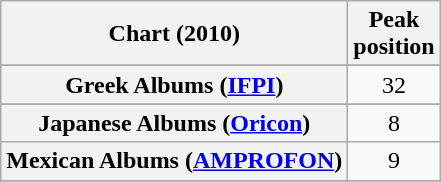<table class="wikitable sortable plainrowheaders" style="text-align:center">
<tr>
<th scope="col">Chart (2010)</th>
<th scope="col">Peak<br> position</th>
</tr>
<tr>
</tr>
<tr>
</tr>
<tr>
</tr>
<tr>
</tr>
<tr>
</tr>
<tr>
</tr>
<tr>
</tr>
<tr>
</tr>
<tr>
<th scope="row">Greek Albums (<a href='#'>IFPI</a>)</th>
<td>32</td>
</tr>
<tr>
</tr>
<tr>
</tr>
<tr>
</tr>
<tr>
<th scope="row">Japanese Albums (<a href='#'>Oricon</a>)</th>
<td>8</td>
</tr>
<tr>
<th scope="row">Mexican Albums (<a href='#'>AMPROFON</a>)</th>
<td>9</td>
</tr>
<tr>
</tr>
<tr>
</tr>
<tr>
</tr>
<tr>
</tr>
<tr>
</tr>
<tr>
</tr>
<tr>
</tr>
<tr>
</tr>
<tr>
</tr>
<tr>
</tr>
</table>
